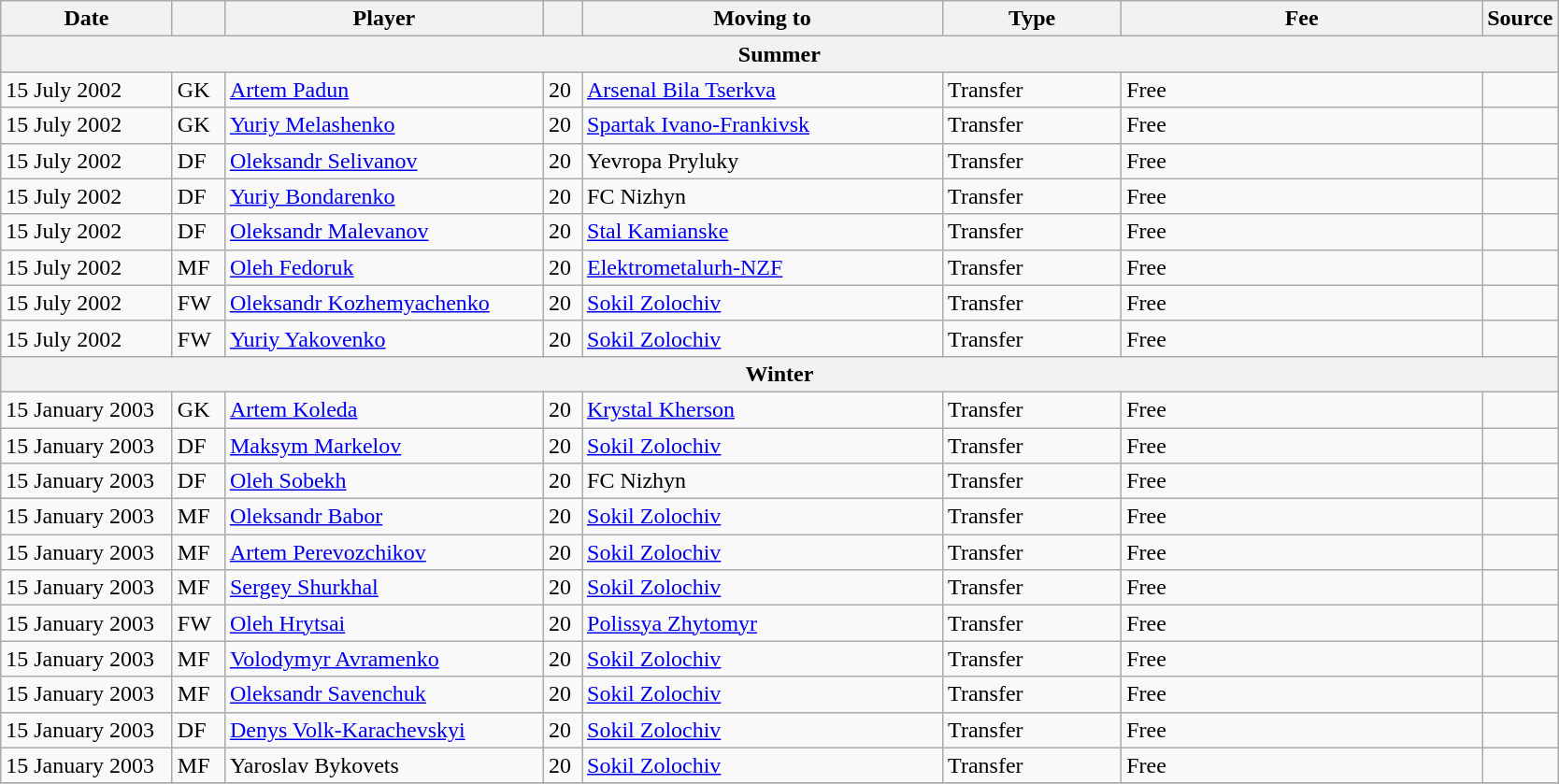<table class="wikitable sortable">
<tr>
<th style="width:115px;">Date</th>
<th style="width:30px;"></th>
<th style="width:220px;">Player</th>
<th style="width:20px;"></th>
<th style="width:250px;">Moving to</th>
<th style="width:120px;" class="unsortable">Type</th>
<th style="width:250px;" class="unsortable">Fee</th>
<th style="width:20px;">Source</th>
</tr>
<tr>
<th colspan=8>Summer</th>
</tr>
<tr>
<td>15 July 2002</td>
<td>GK</td>
<td> <a href='#'>Artem Padun</a></td>
<td>20</td>
<td> <a href='#'>Arsenal Bila Tserkva</a></td>
<td>Transfer</td>
<td>Free</td>
<td></td>
</tr>
<tr>
<td>15 July 2002</td>
<td>GK</td>
<td> <a href='#'>Yuriy Melashenko</a></td>
<td>20</td>
<td> <a href='#'>Spartak Ivano-Frankivsk</a></td>
<td>Transfer</td>
<td>Free</td>
<td></td>
</tr>
<tr>
<td>15 July 2002</td>
<td>DF</td>
<td> <a href='#'>Oleksandr Selivanov</a></td>
<td>20</td>
<td> Yevropa Pryluky</td>
<td>Transfer</td>
<td>Free</td>
<td></td>
</tr>
<tr>
<td>15 July 2002</td>
<td>DF</td>
<td> <a href='#'>Yuriy Bondarenko</a></td>
<td>20</td>
<td> FC Nizhyn</td>
<td>Transfer</td>
<td>Free</td>
<td></td>
</tr>
<tr>
<td>15 July 2002</td>
<td>DF</td>
<td> <a href='#'>Oleksandr Malevanov</a></td>
<td>20</td>
<td> <a href='#'>Stal Kamianske</a></td>
<td>Transfer</td>
<td>Free</td>
<td></td>
</tr>
<tr>
<td>15 July 2002</td>
<td>MF</td>
<td> <a href='#'>Oleh Fedoruk</a></td>
<td>20</td>
<td> <a href='#'>Elektrometalurh-NZF</a></td>
<td>Transfer</td>
<td>Free</td>
<td></td>
</tr>
<tr>
<td>15 July 2002</td>
<td>FW</td>
<td> <a href='#'>Oleksandr Kozhemyachenko</a></td>
<td>20</td>
<td> <a href='#'>Sokil Zolochiv</a></td>
<td>Transfer</td>
<td>Free</td>
<td></td>
</tr>
<tr>
<td>15 July 2002</td>
<td>FW</td>
<td> <a href='#'>Yuriy Yakovenko</a></td>
<td>20</td>
<td> <a href='#'>Sokil Zolochiv</a></td>
<td>Transfer</td>
<td>Free</td>
<td></td>
</tr>
<tr>
<th colspan=8>Winter</th>
</tr>
<tr>
<td>15 January 2003</td>
<td>GK</td>
<td> <a href='#'>Artem Koleda</a></td>
<td>20</td>
<td> <a href='#'>Krystal Kherson</a></td>
<td>Transfer</td>
<td>Free</td>
<td></td>
</tr>
<tr>
<td>15 January 2003</td>
<td>DF</td>
<td> <a href='#'>Maksym Markelov</a></td>
<td>20</td>
<td> <a href='#'>Sokil Zolochiv</a></td>
<td>Transfer</td>
<td>Free</td>
<td></td>
</tr>
<tr>
<td>15 January 2003</td>
<td>DF</td>
<td> <a href='#'>Oleh Sobekh</a></td>
<td>20</td>
<td> FC Nizhyn</td>
<td>Transfer</td>
<td>Free</td>
<td></td>
</tr>
<tr>
<td>15 January 2003</td>
<td>MF</td>
<td> <a href='#'>Oleksandr Babor</a></td>
<td>20</td>
<td> <a href='#'>Sokil Zolochiv</a></td>
<td>Transfer</td>
<td>Free</td>
<td></td>
</tr>
<tr>
<td>15 January 2003</td>
<td>MF</td>
<td> <a href='#'>Artem Perevozchikov</a></td>
<td>20</td>
<td> <a href='#'>Sokil Zolochiv</a></td>
<td>Transfer</td>
<td>Free</td>
<td></td>
</tr>
<tr>
<td>15 January 2003</td>
<td>MF</td>
<td> <a href='#'>Sergey Shurkhal</a></td>
<td>20</td>
<td> <a href='#'>Sokil Zolochiv</a></td>
<td>Transfer</td>
<td>Free</td>
<td></td>
</tr>
<tr>
<td>15 January 2003</td>
<td>FW</td>
<td> <a href='#'>Oleh Hrytsai</a></td>
<td>20</td>
<td> <a href='#'>Polissya Zhytomyr</a></td>
<td>Transfer</td>
<td>Free</td>
<td></td>
</tr>
<tr>
<td>15 January 2003</td>
<td>MF</td>
<td> <a href='#'>Volodymyr Avramenko</a></td>
<td>20</td>
<td> <a href='#'>Sokil Zolochiv</a></td>
<td>Transfer</td>
<td>Free</td>
<td></td>
</tr>
<tr>
<td>15 January 2003</td>
<td>MF</td>
<td> <a href='#'>Oleksandr Savenchuk</a></td>
<td>20</td>
<td> <a href='#'>Sokil Zolochiv</a></td>
<td>Transfer</td>
<td>Free</td>
<td></td>
</tr>
<tr>
<td>15 January 2003</td>
<td>DF</td>
<td> <a href='#'>Denys Volk-Karachevskyi</a></td>
<td>20</td>
<td> <a href='#'>Sokil Zolochiv</a></td>
<td>Transfer</td>
<td>Free</td>
<td></td>
</tr>
<tr>
<td>15 January 2003</td>
<td>MF</td>
<td> Yaroslav Bykovets</td>
<td>20</td>
<td> <a href='#'>Sokil Zolochiv</a></td>
<td>Transfer</td>
<td>Free</td>
<td></td>
</tr>
<tr>
</tr>
</table>
